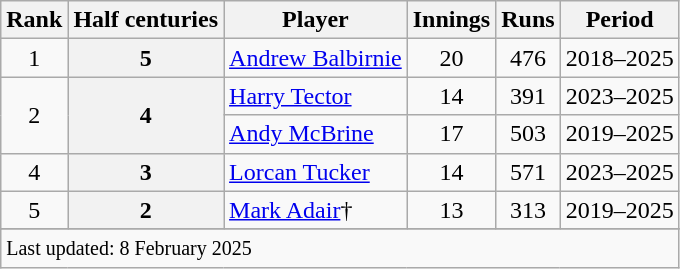<table class="wikitable plainrowheaders sortable">
<tr>
<th scope=col>Rank</th>
<th scope=col>Half centuries</th>
<th scope=col>Player</th>
<th scope=col>Innings</th>
<th scope=col>Runs</th>
<th scope=col>Period</th>
</tr>
<tr>
<td align=center>1</td>
<th align="center">5</th>
<td><a href='#'>Andrew Balbirnie</a></td>
<td align="center">20</td>
<td align="center">476</td>
<td>2018–2025</td>
</tr>
<tr>
<td rowspan="2" align="center">2</td>
<th rowspan="2">4</th>
<td><a href='#'>Harry Tector</a></td>
<td align="center">14</td>
<td align="center">391</td>
<td>2023–2025</td>
</tr>
<tr>
<td><a href='#'>Andy McBrine</a></td>
<td align=center>17</td>
<td align=center>503</td>
<td>2019–2025</td>
</tr>
<tr>
<td align="center">4</td>
<th>3</th>
<td><a href='#'>Lorcan Tucker</a></td>
<td align=center>14</td>
<td align=center>571</td>
<td>2023–2025</td>
</tr>
<tr>
<td align=center>5</td>
<th>2</th>
<td><a href='#'>Mark Adair</a>†</td>
<td align=center>13</td>
<td align=center>313</td>
<td>2019–2025</td>
</tr>
<tr>
</tr>
<tr class=sortbottom>
<td colspan=7><small>Last updated: 8 February 2025</small></td>
</tr>
</table>
